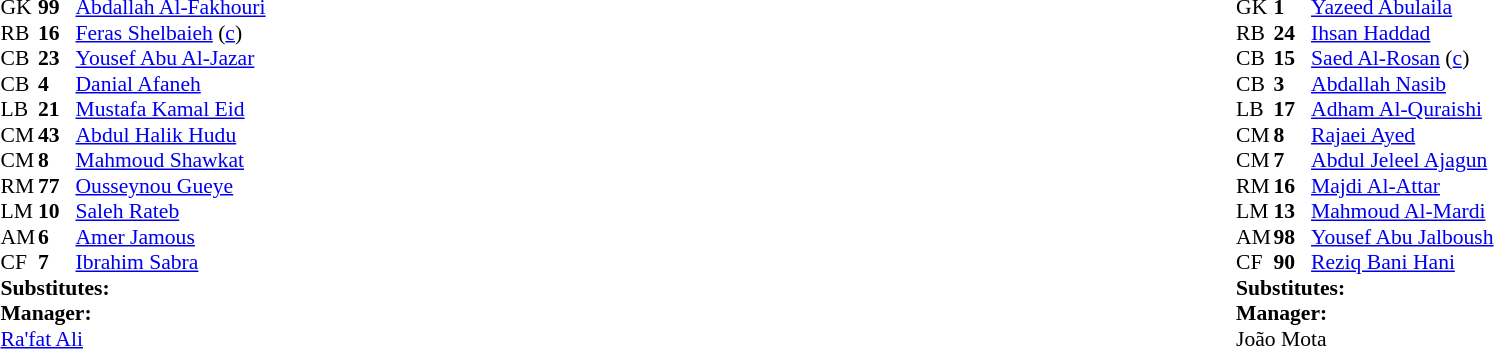<table width="100%">
<tr>
<td valign="top" width="40%"><br><table style="font-size:90%" cellspacing="0" cellpadding="0">
<tr>
<th width=25></th>
<th width=25></th>
</tr>
<tr>
<td>GK</td>
<td><strong>99</strong></td>
<td> <a href='#'>Abdallah Al-Fakhouri</a></td>
</tr>
<tr>
<td>RB</td>
<td><strong>16</strong></td>
<td> <a href='#'>Feras Shelbaieh</a> (<a href='#'>c</a>)</td>
<td></td>
</tr>
<tr>
<td>CB</td>
<td><strong>23</strong></td>
<td> <a href='#'>Yousef Abu Al-Jazar</a></td>
<td></td>
<td></td>
</tr>
<tr>
<td>CB</td>
<td><strong>4</strong></td>
<td> <a href='#'>Danial Afaneh</a></td>
</tr>
<tr>
<td>LB</td>
<td><strong>21</strong></td>
<td> <a href='#'>Mustafa Kamal Eid</a></td>
<td></td>
<td></td>
</tr>
<tr>
<td>CM</td>
<td><strong>43</strong></td>
<td> <a href='#'>Abdul Halik Hudu</a></td>
</tr>
<tr>
<td>CM</td>
<td><strong>8</strong></td>
<td> <a href='#'>Mahmoud Shawkat</a></td>
</tr>
<tr>
<td>RM</td>
<td><strong>77</strong></td>
<td> <a href='#'>Ousseynou Gueye</a></td>
</tr>
<tr>
<td>LM</td>
<td><strong>10</strong></td>
<td> <a href='#'>Saleh Rateb</a></td>
<td></td>
<td></td>
<td></td>
</tr>
<tr>
<td>AM</td>
<td><strong>6</strong></td>
<td> <a href='#'>Amer Jamous</a></td>
<td></td>
<td></td>
</tr>
<tr>
<td>CF</td>
<td><strong>7</strong></td>
<td> <a href='#'>Ibrahim Sabra</a></td>
</tr>
<tr>
<td colspan=3><strong>Substitutes:</strong></td>
</tr>
<tr>
<td colspan=3><strong>Manager:</strong></td>
</tr>
<tr>
<td colspan=3> <a href='#'>Ra'fat Ali</a></td>
</tr>
</table>
</td>
<td valign="top" width="50%"><br><table style="font-size:90%; margin:auto" cellspacing="0" cellpadding="0">
<tr>
<th width=25></th>
<th width=25></th>
</tr>
<tr>
<td>GK</td>
<td><strong>1</strong></td>
<td> <a href='#'>Yazeed Abulaila</a></td>
</tr>
<tr>
<td>RB</td>
<td><strong>24</strong></td>
<td> <a href='#'>Ihsan Haddad</a></td>
</tr>
<tr>
<td>CB</td>
<td><strong>15</strong></td>
<td> <a href='#'>Saed Al-Rosan</a> (<a href='#'>c</a>)</td>
<td></td>
</tr>
<tr>
<td>CB</td>
<td><strong>3</strong></td>
<td> <a href='#'>Abdallah Nasib</a></td>
<td></td>
<td></td>
</tr>
<tr>
<td>LB</td>
<td><strong>17</strong></td>
<td> <a href='#'>Adham Al-Quraishi</a></td>
<td></td>
<td></td>
</tr>
<tr>
<td>CM</td>
<td><strong>8</strong></td>
<td> <a href='#'>Rajaei Ayed</a></td>
</tr>
<tr>
<td>CM</td>
<td><strong>7</strong></td>
<td> <a href='#'>Abdul Jeleel Ajagun</a></td>
<td></td>
</tr>
<tr>
<td>RM</td>
<td><strong>16</strong></td>
<td> <a href='#'>Majdi Al-Attar</a></td>
<td></td>
<td></td>
</tr>
<tr>
<td>LM</td>
<td><strong>13</strong></td>
<td> <a href='#'>Mahmoud Al-Mardi</a></td>
<td></td>
<td></td>
<td></td>
</tr>
<tr>
<td>AM</td>
<td><strong>98</strong></td>
<td> <a href='#'>Yousef Abu Jalboush</a></td>
</tr>
<tr>
<td>CF</td>
<td><strong>90</strong></td>
<td> <a href='#'>Reziq Bani Hani</a></td>
<td></td>
</tr>
<tr>
<td colspan=3><strong>Substitutes:</strong></td>
</tr>
<tr>
<td colspan=3><strong>Manager:</strong></td>
</tr>
<tr>
<td colspan=3> João Mota</td>
</tr>
</table>
</td>
</tr>
</table>
